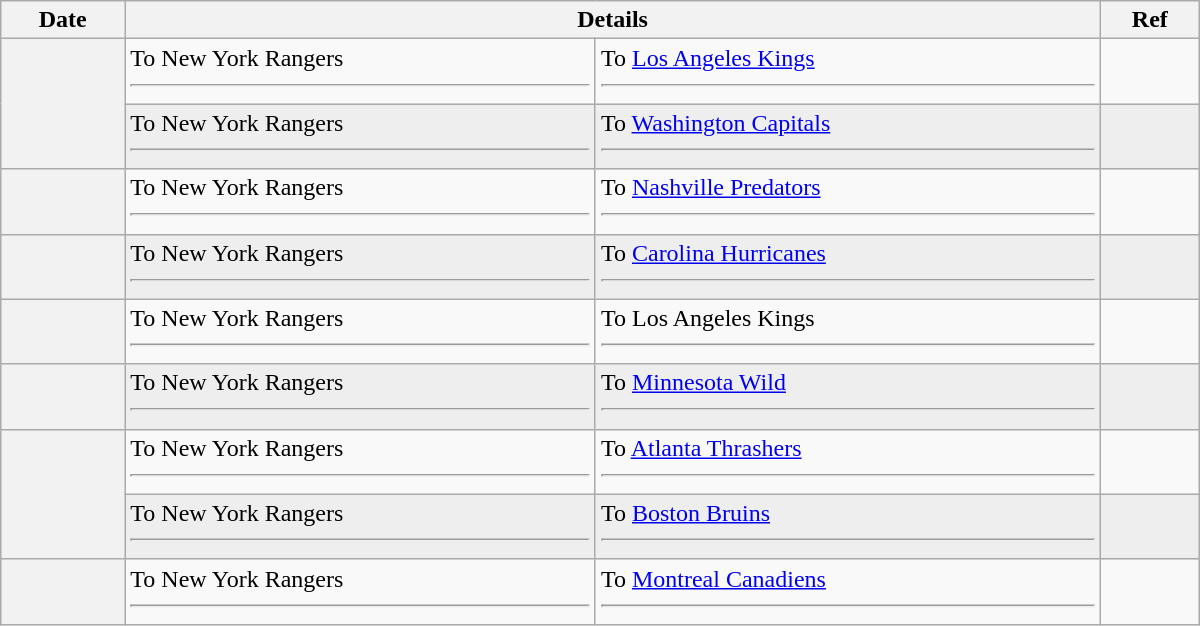<table class="wikitable plainrowheaders" style="width: 50em;">
<tr>
<th scope="col">Date</th>
<th scope="col" colspan="2">Details</th>
<th scope="col">Ref</th>
</tr>
<tr>
<th scope="row" rowspan=2></th>
<td valign="top">To New York Rangers <hr></td>
<td valign="top">To <a href='#'>Los Angeles Kings</a> <hr></td>
<td></td>
</tr>
<tr bgcolor="#eeeeee">
<td valign="top">To New York Rangers <hr></td>
<td valign="top">To <a href='#'>Washington Capitals</a> <hr></td>
<td></td>
</tr>
<tr>
<th scope="row"></th>
<td valign="top">To New York Rangers <hr> </td>
<td valign="top">To <a href='#'>Nashville Predators</a> <hr></td>
<td></td>
</tr>
<tr bgcolor="#eeeeee">
<th scope="row"></th>
<td valign="top">To New York Rangers<hr> </td>
<td valign="top">To <a href='#'>Carolina Hurricanes</a><hr> </td>
<td></td>
</tr>
<tr>
<th scope="row"></th>
<td valign="top">To New York Rangers <hr> </td>
<td valign="top">To Los Angeles Kings <hr> </td>
<td></td>
</tr>
<tr bgcolor="#eeeeee">
<th scope="row"></th>
<td valign="top">To New York Rangers <hr> </td>
<td valign="top">To <a href='#'>Minnesota Wild</a> <hr> </td>
<td></td>
</tr>
<tr>
<th scope="row" rowspan=2></th>
<td valign="top">To New York Rangers<hr> </td>
<td valign="top">To <a href='#'>Atlanta Thrashers</a><hr></td>
<td></td>
</tr>
<tr bgcolor="#eeeeee">
<td valign="top">To New York Rangers<hr> </td>
<td valign="top">To <a href='#'>Boston Bruins</a><hr></td>
<td></td>
</tr>
<tr>
<th scope="row"></th>
<td valign="top">To New York Rangers <hr></td>
<td valign="top">To <a href='#'>Montreal Canadiens</a> <hr></td>
<td></td>
</tr>
</table>
